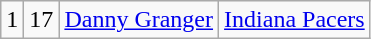<table class="wikitable">
<tr style="text-align:center;" bgcolor="">
<td>1</td>
<td>17</td>
<td><a href='#'>Danny Granger</a></td>
<td><a href='#'>Indiana Pacers</a></td>
</tr>
</table>
